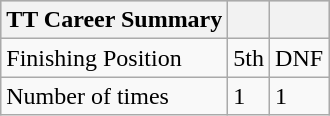<table class="wikitable">
<tr style="background:#CCCCCC;">
<th>TT Career Summary</th>
<th></th>
<th></th>
</tr>
<tr>
<td>Finishing Position</td>
<td>5th</td>
<td>DNF</td>
</tr>
<tr>
<td>Number of times</td>
<td>1</td>
<td>1</td>
</tr>
</table>
